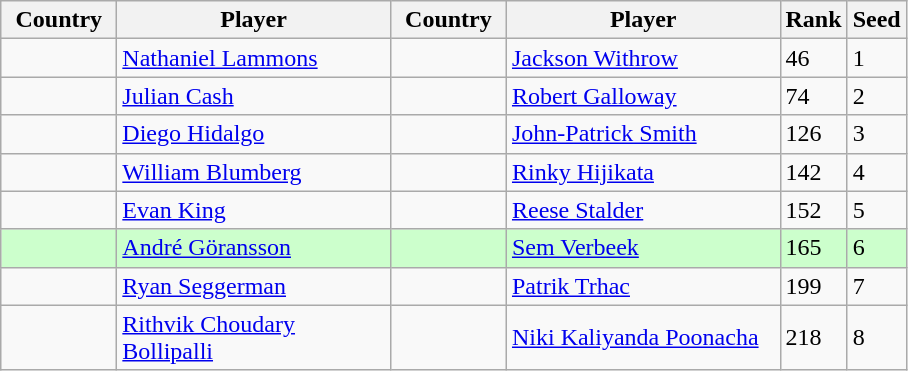<table class="wikitable nowrap">
<tr>
<th width="70">Country</th>
<th width="175">Player</th>
<th width="70">Country</th>
<th width="175">Player</th>
<th>Rank</th>
<th>Seed</th>
</tr>
<tr>
<td></td>
<td><a href='#'>Nathaniel Lammons</a></td>
<td></td>
<td><a href='#'>Jackson Withrow</a></td>
<td>46</td>
<td>1</td>
</tr>
<tr>
<td></td>
<td><a href='#'>Julian Cash</a></td>
<td></td>
<td><a href='#'>Robert Galloway</a></td>
<td>74</td>
<td>2</td>
</tr>
<tr>
<td></td>
<td><a href='#'>Diego Hidalgo</a></td>
<td></td>
<td><a href='#'>John-Patrick Smith</a></td>
<td>126</td>
<td>3</td>
</tr>
<tr>
<td></td>
<td><a href='#'>William Blumberg</a></td>
<td></td>
<td><a href='#'>Rinky Hijikata</a></td>
<td>142</td>
<td>4</td>
</tr>
<tr>
<td></td>
<td><a href='#'>Evan King</a></td>
<td></td>
<td><a href='#'>Reese Stalder</a></td>
<td>152</td>
<td>5</td>
</tr>
<tr bgcolor=#cfc>
<td></td>
<td><a href='#'>André Göransson</a></td>
<td></td>
<td><a href='#'>Sem Verbeek</a></td>
<td>165</td>
<td>6</td>
</tr>
<tr>
<td></td>
<td><a href='#'>Ryan Seggerman</a></td>
<td></td>
<td><a href='#'>Patrik Trhac</a></td>
<td>199</td>
<td>7</td>
</tr>
<tr>
<td></td>
<td><a href='#'>Rithvik Choudary Bollipalli</a></td>
<td></td>
<td><a href='#'>Niki Kaliyanda Poonacha</a></td>
<td>218</td>
<td>8</td>
</tr>
</table>
